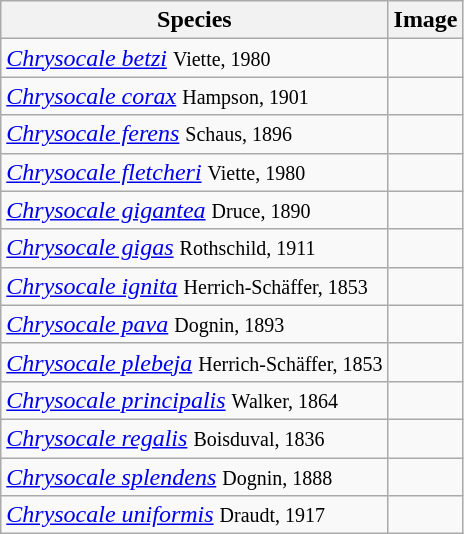<table class="wikitable">
<tr>
<th>Species</th>
<th>Image</th>
</tr>
<tr>
<td><em><a href='#'>Chrysocale betzi</a></em> <small>Viette, 1980</small></td>
<td></td>
</tr>
<tr>
<td><em><a href='#'>Chrysocale corax</a></em> <small>Hampson, 1901</small></td>
<td></td>
</tr>
<tr>
<td><em><a href='#'>Chrysocale ferens</a></em> <small>Schaus, 1896</small></td>
<td></td>
</tr>
<tr>
<td><em><a href='#'>Chrysocale fletcheri</a></em> <small>Viette, 1980</small></td>
<td></td>
</tr>
<tr>
<td><em><a href='#'>Chrysocale gigantea</a></em> <small>Druce, 1890</small></td>
<td></td>
</tr>
<tr>
<td><em><a href='#'>Chrysocale gigas</a></em> <small>Rothschild, 1911</small></td>
<td></td>
</tr>
<tr>
<td><em><a href='#'>Chrysocale ignita</a></em> <small>Herrich-Schäffer, 1853</small></td>
<td></td>
</tr>
<tr>
<td><em><a href='#'>Chrysocale pava</a></em> <small>Dognin, 1893</small></td>
<td></td>
</tr>
<tr>
<td><em><a href='#'>Chrysocale plebeja</a></em> <small>Herrich-Schäffer, 1853</small></td>
<td></td>
</tr>
<tr>
<td><em><a href='#'>Chrysocale principalis</a></em> <small>Walker, 1864</small></td>
<td></td>
</tr>
<tr>
<td><em><a href='#'>Chrysocale regalis</a></em> <small>Boisduval, 1836</small></td>
<td></td>
</tr>
<tr>
<td><em><a href='#'>Chrysocale splendens</a></em> <small>Dognin, 1888</small></td>
<td></td>
</tr>
<tr>
<td><em><a href='#'>Chrysocale uniformis</a></em> <small>Draudt, 1917</small></td>
<td></td>
</tr>
</table>
